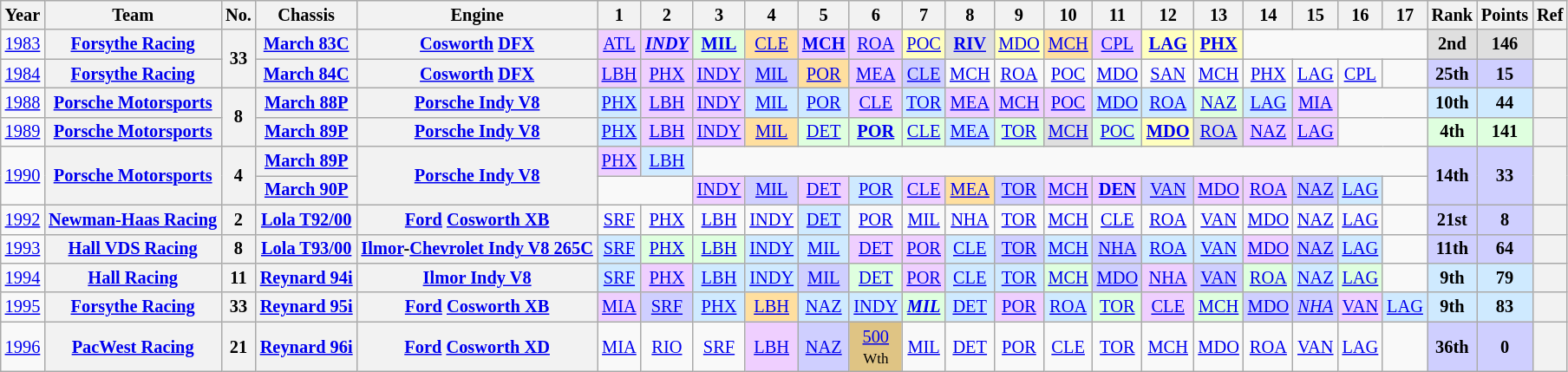<table class="wikitable" style="text-align:center; font-size:85%">
<tr>
<th>Year</th>
<th>Team</th>
<th>No.</th>
<th>Chassis</th>
<th>Engine</th>
<th>1</th>
<th>2</th>
<th>3</th>
<th>4</th>
<th>5</th>
<th>6</th>
<th>7</th>
<th>8</th>
<th>9</th>
<th>10</th>
<th>11</th>
<th>12</th>
<th>13</th>
<th>14</th>
<th>15</th>
<th>16</th>
<th>17</th>
<th>Rank</th>
<th>Points</th>
<th>Ref</th>
</tr>
<tr>
<td><a href='#'>1983</a></td>
<th nowrap><a href='#'>Forsythe Racing</a></th>
<th rowspan=2>33</th>
<th nowrap><a href='#'>March 83C</a></th>
<th nowrap><a href='#'>Cosworth</a> <a href='#'>DFX</a></th>
<td style="background:#EFCFFF;"><a href='#'>ATL</a><br></td>
<td style="background:#EFCFFF;"><strong><em><a href='#'>INDY</a></em></strong><br></td>
<td style="background:#DFFFDF;"><strong><a href='#'>MIL</a></strong><br></td>
<td style="background:#FFDF9F;"><a href='#'>CLE</a><br></td>
<td style="background:#EFCFFF;"><strong><a href='#'>MCH</a></strong><br></td>
<td style="background:#EFCFFF;"><a href='#'>ROA</a><br></td>
<td style="background:#FFFFBF;"><a href='#'>POC</a><br></td>
<td style="background:#DFDFDF;"><strong><a href='#'>RIV</a></strong><br></td>
<td style="background:#FFFFBF;"><a href='#'>MDO</a><br></td>
<td style="background:#FFDF9F;"><a href='#'>MCH</a><br></td>
<td style="background:#EFCFFF;"><a href='#'>CPL</a><br></td>
<td style="background:#FFFFBF;"><strong><a href='#'>LAG</a></strong><br></td>
<td style="background:#FFFFBF;"><strong><a href='#'>PHX</a></strong><br></td>
<td colspan=4></td>
<td style="background:#DFDFDF;"><strong>2nd</strong></td>
<td style="background:#DFDFDF;"><strong>146</strong></td>
<th></th>
</tr>
<tr>
<td><a href='#'>1984</a></td>
<th nowrap><a href='#'>Forsythe Racing</a></th>
<th nowrap><a href='#'>March 84C</a></th>
<th nowrap><a href='#'>Cosworth</a> <a href='#'>DFX</a></th>
<td style="background:#EFCFFF;"><a href='#'>LBH</a><br></td>
<td style="background:#EFCFFF;"><a href='#'>PHX</a><br></td>
<td style="background:#EFCFFF;"><a href='#'>INDY</a><br></td>
<td style="background:#CFCFFF;"><a href='#'>MIL</a><br></td>
<td style="background:#FFDF9F;"><a href='#'>POR</a><br></td>
<td style="background:#EFCFFF;"><a href='#'>MEA</a><br></td>
<td style="background:#CFCFFF;"><a href='#'>CLE</a><br></td>
<td><a href='#'>MCH</a></td>
<td><a href='#'>ROA</a></td>
<td><a href='#'>POC</a></td>
<td><a href='#'>MDO</a></td>
<td><a href='#'>SAN</a></td>
<td><a href='#'>MCH</a></td>
<td><a href='#'>PHX</a></td>
<td><a href='#'>LAG</a></td>
<td><a href='#'>CPL</a></td>
<td></td>
<td style="background:#CFCFFF;"><strong>25th</strong></td>
<td style="background:#CFCFFF;"><strong>15</strong></td>
<th></th>
</tr>
<tr>
<td><a href='#'>1988</a></td>
<th nowrap><a href='#'>Porsche Motorsports</a></th>
<th rowspan=2>8</th>
<th nowrap><a href='#'>March 88P</a></th>
<th nowrap><a href='#'>Porsche Indy V8</a></th>
<td style="background:#CFEAFF;"><a href='#'>PHX</a><br></td>
<td style="background:#EFCFFF;"><a href='#'>LBH</a><br></td>
<td style="background:#EFCFFF;"><a href='#'>INDY</a><br></td>
<td style="background:#CFEAFF;"><a href='#'>MIL</a><br></td>
<td style="background:#CFEAFF;"><a href='#'>POR</a><br></td>
<td style="background:#EFCFFF;"><a href='#'>CLE</a><br></td>
<td style="background:#CFEAFF;"><a href='#'>TOR</a><br></td>
<td style="background:#EFCFFF;"><a href='#'>MEA</a><br></td>
<td style="background:#EFCFFF;"><a href='#'>MCH</a><br></td>
<td style="background:#EFCFFF;"><a href='#'>POC</a><br></td>
<td style="background:#CFEAFF;"><a href='#'>MDO</a><br></td>
<td style="background:#CFEAFF;"><a href='#'>ROA</a><br></td>
<td style="background:#DFFFDF;"><a href='#'>NAZ</a><br></td>
<td style="background:#CFEAFF;"><a href='#'>LAG</a><br></td>
<td style="background:#EFCFFF;"><a href='#'>MIA</a><br></td>
<td colspan=2></td>
<td style="background:#CFEAFF;"><strong>10th</strong></td>
<td style="background:#CFEAFF;"><strong>44</strong></td>
<th></th>
</tr>
<tr>
<td><a href='#'>1989</a></td>
<th nowrap><a href='#'>Porsche Motorsports</a></th>
<th nowrap><a href='#'>March 89P</a></th>
<th nowrap><a href='#'>Porsche Indy V8</a></th>
<td style="background:#CFEAFF;"><a href='#'>PHX</a><br></td>
<td style="background:#EFCFFF;"><a href='#'>LBH</a><br></td>
<td style="background:#EFCFFF;"><a href='#'>INDY</a><br></td>
<td style="background:#FFDF9F;"><a href='#'>MIL</a><br></td>
<td style="background:#DFFFDF;"><a href='#'>DET</a><br></td>
<td style="background:#DFFFDF;"><strong><a href='#'>POR</a></strong><br></td>
<td style="background:#DFFFDF;"><a href='#'>CLE</a><br></td>
<td style="background:#CFEAFF;"><a href='#'>MEA</a><br></td>
<td style="background:#DFFFDF;"><a href='#'>TOR</a><br></td>
<td style="background:#DFDFDF;"><a href='#'>MCH</a><br></td>
<td style="background:#DFFFDF;"><a href='#'>POC</a><br></td>
<td style="background:#FFFFBF;"><strong><a href='#'>MDO</a></strong><br></td>
<td style="background:#DFDFDF;"><a href='#'>ROA</a><br></td>
<td style="background:#EFCFFF;"><a href='#'>NAZ</a><br></td>
<td style="background:#EFCFFF;"><a href='#'>LAG</a><br></td>
<td colspan=2></td>
<td style="background:#DFFFDF;"><strong>4th</strong></td>
<td style="background:#DFFFDF;"><strong>141</strong></td>
<th></th>
</tr>
<tr>
<td rowspan="2"><a href='#'>1990</a></td>
<th rowspan="2" nowrap><a href='#'>Porsche Motorsports</a></th>
<th rowspan=2>4</th>
<th nowrap><a href='#'>March 89P</a></th>
<th rowspan="2" nowrap><a href='#'>Porsche Indy V8</a></th>
<td style="background:#EFCFFF;"><a href='#'>PHX</a><br></td>
<td style="background:#CFEAFF;"><a href='#'>LBH</a><br></td>
<td colspan=15></td>
<td rowspan="2" style="background:#CFCFFF;"><strong>14th</strong></td>
<td rowspan="2" style="background:#CFCFFF;"><strong>33</strong></td>
<th rowspan=2></th>
</tr>
<tr>
<th nowrap><a href='#'>March 90P</a></th>
<td colspan=2></td>
<td style="background:#EFCFFF;"><a href='#'>INDY</a><br></td>
<td style="background:#CFCFFF;"><a href='#'>MIL</a><br></td>
<td style="background:#EFCFFF;"><a href='#'>DET</a><br></td>
<td style="background:#CFEAFF;"><a href='#'>POR</a><br></td>
<td style="background:#EFCFFF;"><a href='#'>CLE</a><br></td>
<td style="background:#FFDF9F;"><a href='#'>MEA</a><br></td>
<td style="background:#CFCFFF;"><a href='#'>TOR</a><br></td>
<td style="background:#EFCFFF;"><a href='#'>MCH</a><br></td>
<td style="background:#EFCFFF;"><strong><a href='#'>DEN</a></strong><br></td>
<td style="background:#CFCFFF;"><a href='#'>VAN</a><br></td>
<td style="background:#EFCFFF;"><a href='#'>MDO</a><br></td>
<td style="background:#EFCFFF;"><a href='#'>ROA</a><br></td>
<td style="background:#CFCFFF;"><a href='#'>NAZ</a><br></td>
<td style="background:#CFEAFF;"><a href='#'>LAG</a><br></td>
<td></td>
</tr>
<tr>
<td><a href='#'>1992</a></td>
<th nowrap><a href='#'>Newman-Haas Racing</a></th>
<th>2</th>
<th nowrap><a href='#'>Lola T92/00</a></th>
<th nowrap><a href='#'>Ford</a> <a href='#'>Cosworth XB</a></th>
<td><a href='#'>SRF</a></td>
<td><a href='#'>PHX</a></td>
<td><a href='#'>LBH</a></td>
<td><a href='#'>INDY</a></td>
<td style="background:#CFEAFF;"><a href='#'>DET</a><br></td>
<td><a href='#'>POR</a></td>
<td><a href='#'>MIL</a></td>
<td><a href='#'>NHA</a></td>
<td><a href='#'>TOR</a></td>
<td><a href='#'>MCH</a></td>
<td><a href='#'>CLE</a></td>
<td><a href='#'>ROA</a></td>
<td><a href='#'>VAN</a></td>
<td><a href='#'>MDO</a></td>
<td><a href='#'>NAZ</a></td>
<td><a href='#'>LAG</a></td>
<td></td>
<td style="background:#CFCFFF;"><strong>21st</strong></td>
<td style="background:#CFCFFF;"><strong>8</strong></td>
<th></th>
</tr>
<tr>
<td><a href='#'>1993</a></td>
<th nowrap><a href='#'>Hall VDS Racing</a></th>
<th>8</th>
<th nowrap><a href='#'>Lola T93/00</a></th>
<th nowrap><a href='#'>Ilmor</a>-<a href='#'>Chevrolet Indy V8 265C</a></th>
<td style="background:#CFEAFF;"><a href='#'>SRF</a><br></td>
<td style="background:#DFFFDF;"><a href='#'>PHX</a><br></td>
<td style="background:#DFFFDF;"><a href='#'>LBH</a><br></td>
<td style="background:#CFEAFF;"><a href='#'>INDY</a><br></td>
<td style="background:#CFEAFF;"><a href='#'>MIL</a><br></td>
<td style="background:#EFCFFF;"><a href='#'>DET</a><br></td>
<td style="background:#EFCFFF;"><a href='#'>POR</a><br></td>
<td style="background:#CFEAFF;"><a href='#'>CLE</a><br></td>
<td style="background:#CFCFFF;"><a href='#'>TOR</a><br></td>
<td style="background:#CFEAFF;"><a href='#'>MCH</a><br></td>
<td style="background:#CFCFFF;"><a href='#'>NHA</a><br></td>
<td style="background:#CFEAFF;"><a href='#'>ROA</a><br></td>
<td style="background:#CFEAFF;"><a href='#'>VAN</a><br></td>
<td style="background:#EFCFFF;"><a href='#'>MDO</a><br></td>
<td style="background:#CFCFFF;"><a href='#'>NAZ</a><br></td>
<td style="background:#CFEAFF;"><a href='#'>LAG</a><br></td>
<td></td>
<td style="background:#CFCFFF;"><strong>11th</strong></td>
<td style="background:#CFCFFF;"><strong>64</strong></td>
<th></th>
</tr>
<tr>
<td><a href='#'>1994</a></td>
<th nowrap><a href='#'>Hall Racing</a></th>
<th>11</th>
<th nowrap><a href='#'>Reynard 94i</a></th>
<th nowrap><a href='#'>Ilmor Indy V8</a></th>
<td style="background:#CFEAFF;"><a href='#'>SRF</a><br></td>
<td style="background:#EFCFFF;"><a href='#'>PHX</a><br></td>
<td style="background:#CFEAFF;"><a href='#'>LBH</a><br></td>
<td style="background:#CFEAFF;"><a href='#'>INDY</a><br></td>
<td style="background:#CFCFFF;"><a href='#'>MIL</a><br></td>
<td style="background:#DFFFDF;"><a href='#'>DET</a><br></td>
<td style="background:#EFCFFF;"><a href='#'>POR</a><br></td>
<td style="background:#CFEAFF;"><a href='#'>CLE</a><br></td>
<td style="background:#CFEAFF;"><a href='#'>TOR</a><br></td>
<td style="background:#DFFFDF;"><a href='#'>MCH</a><br></td>
<td style="background:#CFCFFF;"><a href='#'>MDO</a><br></td>
<td style="background:#EFCFFF;"><a href='#'>NHA</a><br></td>
<td style="background:#CFCFFF;"><a href='#'>VAN</a><br></td>
<td style="background:#DFFFDF;"><a href='#'>ROA</a><br></td>
<td style="background:#CFEAFF;"><a href='#'>NAZ</a><br></td>
<td style="background:#DFFFDF;"><a href='#'>LAG</a><br></td>
<td></td>
<td style="background:#CFEAFF;"><strong>9th</strong></td>
<td style="background:#CFEAFF;"><strong>79</strong></td>
<th></th>
</tr>
<tr>
<td><a href='#'>1995</a></td>
<th nowrap><a href='#'>Forsythe Racing</a></th>
<th>33</th>
<th nowrap><a href='#'>Reynard 95i</a></th>
<th nowrap><a href='#'>Ford</a> <a href='#'>Cosworth XB</a></th>
<td style="background:#EFCFFF;"><a href='#'>MIA</a><br></td>
<td style="background:#CFCFFF;"><a href='#'>SRF</a><br></td>
<td style="background:#CFEAFF;"><a href='#'>PHX</a><br></td>
<td style="background:#FFDF9F;"><a href='#'>LBH</a><br></td>
<td style="background:#CFEAFF;"><a href='#'>NAZ</a><br></td>
<td style="background:#CFEAFF;"><a href='#'>INDY</a><br></td>
<td style="background:#DFFFDF;"><strong><em><a href='#'>MIL</a></em></strong><br></td>
<td style="background:#CFEAFF;"><a href='#'>DET</a><br></td>
<td style="background:#EFCFFF;"><a href='#'>POR</a><br></td>
<td style="background:#CFEAFF;"><a href='#'>ROA</a><br></td>
<td style="background:#DFFFDF;"><a href='#'>TOR</a><br></td>
<td style="background:#EFCFFF;"><a href='#'>CLE</a><br></td>
<td style="background:#DFFFDF;"><a href='#'>MCH</a><br></td>
<td style="background:#CFCFFF;"><a href='#'>MDO</a><br></td>
<td style="background:#CFCFFF;"><em><a href='#'>NHA</a></em><br></td>
<td style="background:#EFCFFF;"><a href='#'>VAN</a><br></td>
<td style="background:#CFEAFF;"><a href='#'>LAG</a><br></td>
<td style="background:#CFEAFF;"><strong>9th</strong></td>
<td style="background:#CFEAFF;"><strong>83</strong></td>
<th></th>
</tr>
<tr>
<td><a href='#'>1996</a></td>
<th nowrap><a href='#'>PacWest Racing</a></th>
<th>21</th>
<th nowrap><a href='#'>Reynard 96i</a></th>
<th nowrap><a href='#'>Ford</a> <a href='#'>Cosworth XD</a></th>
<td><a href='#'>MIA</a></td>
<td><a href='#'>RIO</a></td>
<td><a href='#'>SRF</a></td>
<td style="background:#EFCFFF;"><a href='#'>LBH</a><br></td>
<td style="background:#CFCFFF;"><a href='#'>NAZ</a><br></td>
<td style="background:#DFC484;"><a href='#'>500</a><br><small>Wth</small></td>
<td><a href='#'>MIL</a></td>
<td><a href='#'>DET</a></td>
<td><a href='#'>POR</a></td>
<td><a href='#'>CLE</a></td>
<td><a href='#'>TOR</a></td>
<td><a href='#'>MCH</a></td>
<td><a href='#'>MDO</a></td>
<td><a href='#'>ROA</a></td>
<td><a href='#'>VAN</a></td>
<td><a href='#'>LAG</a></td>
<td></td>
<td style="background:#CFCFFF;"><strong>36th</strong></td>
<td style="background:#CFCFFF;"><strong>0</strong></td>
<th></th>
</tr>
</table>
